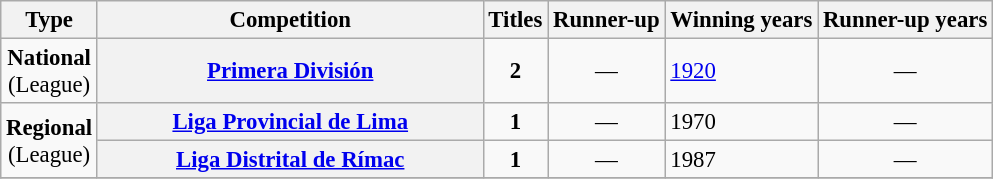<table class="wikitable plainrowheaders" style="font-size:95%; text-align:center;">
<tr>
<th>Type</th>
<th width=250px>Competition</th>
<th>Titles</th>
<th>Runner-up</th>
<th>Winning years</th>
<th>Runner-up years</th>
</tr>
<tr>
<td rowspan=1><strong>National</strong><br>(League)</td>
<th scope=col><a href='#'>Primera División</a></th>
<td><strong>2</strong></td>
<td style="text-align:center;">—</td>
<td align="left"><a href='#'>1920</a></td>
<td style="text-align:center;">—</td>
</tr>
<tr>
<td rowspan=2><strong>Regional</strong><br>(League)</td>
<th scope=col><a href='#'>Liga Provincial de Lima</a></th>
<td><strong>1</strong></td>
<td style="text-align:center;">—</td>
<td align="left">1970</td>
<td style="text-align:center;">—</td>
</tr>
<tr>
<th scope=col><a href='#'>Liga Distrital de Rímac</a></th>
<td><strong>1</strong></td>
<td style="text-align:center;">—</td>
<td align="left">1987</td>
<td style="text-align:center;">—</td>
</tr>
<tr>
</tr>
</table>
